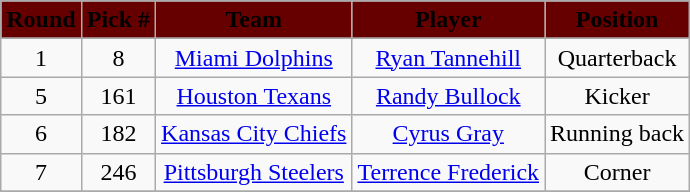<table class="wikitable" style="text-align:center">
<tr>
<td bgcolor="#660000"><strong><span>Round</span></strong></td>
<td bgcolor="#660000"><strong><span>Pick #</span></strong></td>
<td bgcolor="#660000"><strong><span>Team</span></strong></td>
<td bgcolor="#660000"><strong><span>Player</span></strong></td>
<td bgcolor="#660000"><strong><span>Position</span></strong></td>
</tr>
<tr align="center">
</tr>
<tr>
<td>1</td>
<td align=center>8</td>
<td><a href='#'>Miami Dolphins</a></td>
<td><a href='#'>Ryan Tannehill</a></td>
<td>Quarterback</td>
</tr>
<tr>
<td>5</td>
<td align=center>161</td>
<td><a href='#'>Houston Texans</a></td>
<td><a href='#'>Randy Bullock</a></td>
<td>Kicker</td>
</tr>
<tr>
<td>6</td>
<td align=center>182</td>
<td><a href='#'>Kansas City Chiefs</a></td>
<td><a href='#'>Cyrus Gray</a></td>
<td>Running back</td>
</tr>
<tr>
<td>7</td>
<td align=center>246</td>
<td><a href='#'>Pittsburgh Steelers</a></td>
<td><a href='#'>Terrence Frederick</a></td>
<td>Corner</td>
</tr>
<tr>
</tr>
</table>
